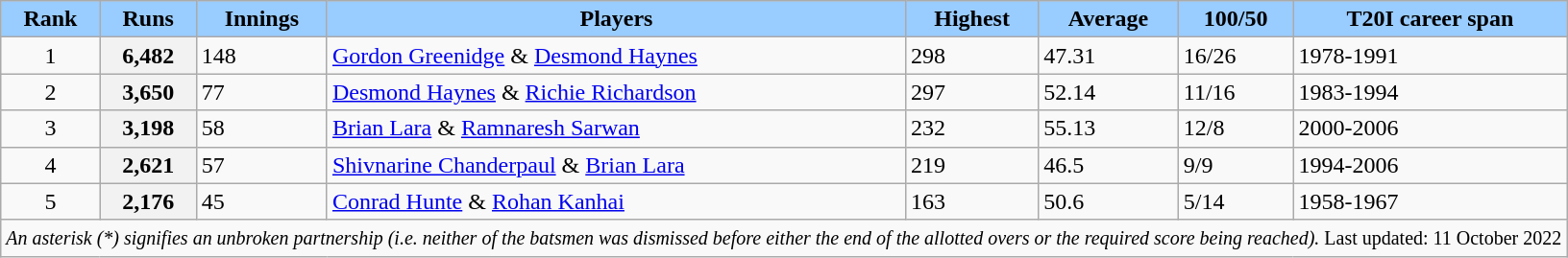<table class="wikitable sortable" style="text-align:centre;">
<tr style="background:#9cf;">
<th style="background:#9cf;" scope="col">Rank</th>
<th scope="col" style="background:#9cf;">Runs</th>
<th scope="col" style="background:#9cf;">Innings</th>
<th scope="col" style="background:#9cf;">Players</th>
<th scope="col" style="background:#9cf;">Highest</th>
<th scope="col" style="background:#9cf;">Average</th>
<th scope="col" style="background:#9cf;">100/50</th>
<th scope="col" style="background:#9cf;">T20I career span</th>
</tr>
<tr>
<td align=center>1</td>
<th scope-"row">6,482</th>
<td>148</td>
<td><a href='#'>Gordon Greenidge</a> & <a href='#'>Desmond Haynes</a></td>
<td>298</td>
<td>47.31</td>
<td>16/26</td>
<td>1978-1991</td>
</tr>
<tr>
<td align=center>2</td>
<th scope="row">3,650</th>
<td>77</td>
<td><a href='#'>Desmond Haynes</a> & <a href='#'>Richie Richardson</a></td>
<td>297</td>
<td>52.14</td>
<td>11/16</td>
<td>1983-1994</td>
</tr>
<tr>
<td align=center>3</td>
<th scope="row">3,198</th>
<td>58</td>
<td><a href='#'>Brian Lara</a> & <a href='#'>Ramnaresh Sarwan</a></td>
<td>232</td>
<td>55.13</td>
<td>12/8</td>
<td>2000-2006</td>
</tr>
<tr>
<td align=center>4</td>
<th scope="row">2,621</th>
<td>57</td>
<td><a href='#'>Shivnarine Chanderpaul</a> & <a href='#'>Brian Lara</a></td>
<td>219</td>
<td>46.5</td>
<td>9/9</td>
<td>1994-2006</td>
</tr>
<tr>
<td align=center>5</td>
<th scope="row">2,176</th>
<td>45</td>
<td><a href='#'>Conrad Hunte</a> & <a href='#'>Rohan Kanhai</a></td>
<td>163</td>
<td>50.6</td>
<td>5/14</td>
<td>1958-1967</td>
</tr>
<tr class="sortbottom">
<td scope="row" colspan=9><small> <em>An asterisk (*) signifies an unbroken partnership (i.e. neither of the batsmen was dismissed before either the end of the allotted overs or the required score being reached).</em> Last updated: 11 October 2022</small></td>
</tr>
</table>
